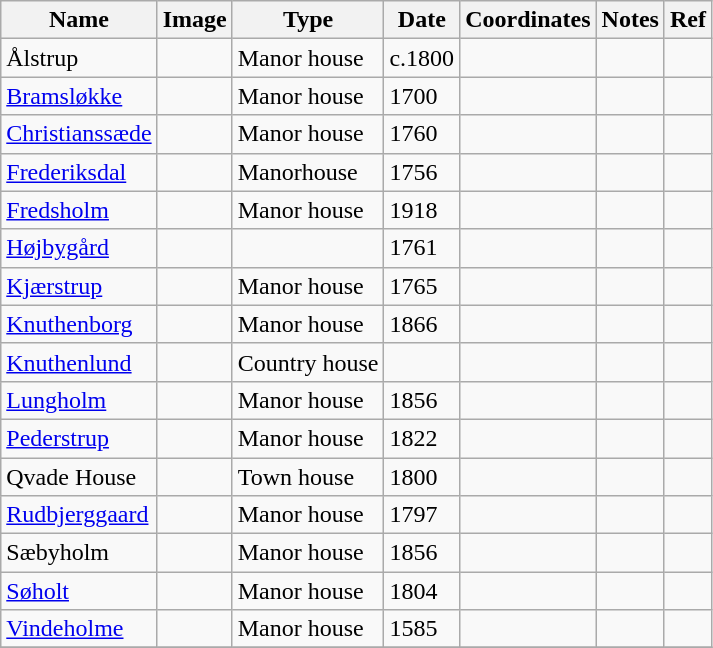<table class="wikitable sortable">
<tr>
<th>Name</th>
<th>Image</th>
<th>Type</th>
<th>Date</th>
<th>Coordinates</th>
<th>Notes</th>
<th>Ref</th>
</tr>
<tr>
<td>Ålstrup</td>
<td></td>
<td>Manor house</td>
<td>c.1800</td>
<td></td>
<td></td>
<td></td>
</tr>
<tr>
<td><a href='#'>Bramsløkke</a></td>
<td></td>
<td>Manor house</td>
<td>1700</td>
<td></td>
<td></td>
<td></td>
</tr>
<tr>
<td><a href='#'>Christianssæde</a></td>
<td></td>
<td>Manor house</td>
<td>1760</td>
<td></td>
<td></td>
<td></td>
</tr>
<tr>
<td><a href='#'>Frederiksdal</a></td>
<td></td>
<td>Manorhouse</td>
<td>1756</td>
<td></td>
<td></td>
<td></td>
</tr>
<tr>
<td><a href='#'>Fredsholm </a></td>
<td></td>
<td>Manor house</td>
<td>1918</td>
<td></td>
<td></td>
<td></td>
</tr>
<tr>
<td><a href='#'>Højbygård</a></td>
<td></td>
<td></td>
<td>1761</td>
<td></td>
<td></td>
<td></td>
</tr>
<tr>
<td><a href='#'>Kjærstrup</a></td>
<td></td>
<td>Manor house</td>
<td>1765</td>
<td></td>
<td></td>
<td></td>
</tr>
<tr>
<td><a href='#'>Knuthenborg</a></td>
<td></td>
<td>Manor house</td>
<td>1866</td>
<td></td>
<td></td>
<td></td>
</tr>
<tr>
<td><a href='#'>Knuthenlund</a></td>
<td></td>
<td>Country house</td>
<td></td>
<td></td>
<td></td>
<td></td>
</tr>
<tr>
<td><a href='#'>Lungholm</a></td>
<td></td>
<td>Manor house</td>
<td>1856</td>
<td></td>
<td></td>
<td></td>
</tr>
<tr>
<td><a href='#'>Pederstrup</a></td>
<td></td>
<td>Manor house</td>
<td>1822</td>
<td></td>
<td></td>
<td></td>
</tr>
<tr>
<td>Qvade House</td>
<td></td>
<td>Town house</td>
<td>1800</td>
<td></td>
<td></td>
<td></td>
</tr>
<tr>
<td><a href='#'>Rudbjerggaard</a></td>
<td></td>
<td>Manor house</td>
<td>1797</td>
<td></td>
<td></td>
<td></td>
</tr>
<tr>
<td>Sæbyholm</td>
<td></td>
<td>Manor house</td>
<td>1856</td>
<td></td>
<td></td>
<td></td>
</tr>
<tr>
<td><a href='#'>Søholt</a></td>
<td></td>
<td>Manor house</td>
<td>1804</td>
<td></td>
<td></td>
<td></td>
</tr>
<tr>
<td><a href='#'>Vindeholme</a></td>
<td></td>
<td>Manor house</td>
<td>1585</td>
<td></td>
<td></td>
<td></td>
</tr>
<tr>
</tr>
</table>
